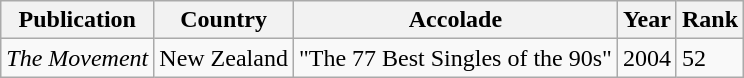<table class="wikitable" border="1">
<tr>
<th>Publication</th>
<th>Country</th>
<th>Accolade</th>
<th>Year</th>
<th>Rank</th>
</tr>
<tr>
<td><em>The Movement</em></td>
<td>New Zealand</td>
<td>"The 77 Best Singles of the 90s"</td>
<td>2004</td>
<td>52</td>
</tr>
</table>
